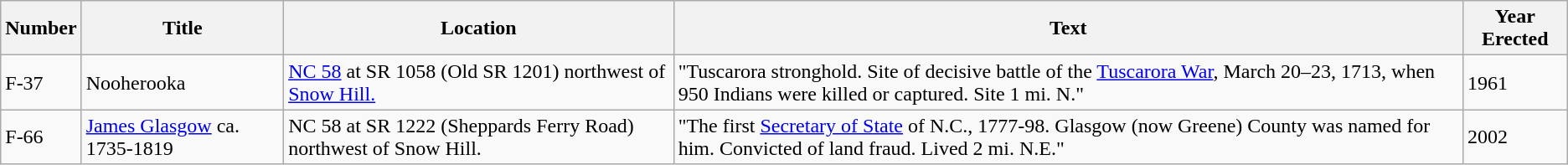<table class="wikitable">
<tr>
<th>Number</th>
<th>Title</th>
<th>Location</th>
<th>Text</th>
<th>Year Erected</th>
</tr>
<tr>
<td>F-37</td>
<td>Nooherooka</td>
<td><a href='#'>NC 58</a> at SR 1058 (Old SR 1201) northwest of <a href='#'>Snow Hill.</a></td>
<td>"Tuscarora stronghold. Site of decisive battle of the <a href='#'>Tuscarora War</a>, March 20–23, 1713, when 950 Indians were killed or captured. Site 1 mi. N."</td>
<td>1961</td>
</tr>
<tr>
<td>F-66</td>
<td><a href='#'>James Glasgow</a> ca. 1735-1819</td>
<td>NC 58 at SR 1222 (Sheppards Ferry Road) northwest of Snow Hill.</td>
<td>"The first <a href='#'>Secretary of State</a> of N.C., 1777-98. Glasgow (now Greene) County was named for him. Convicted of land fraud. Lived 2 mi. N.E."</td>
<td>2002</td>
</tr>
</table>
